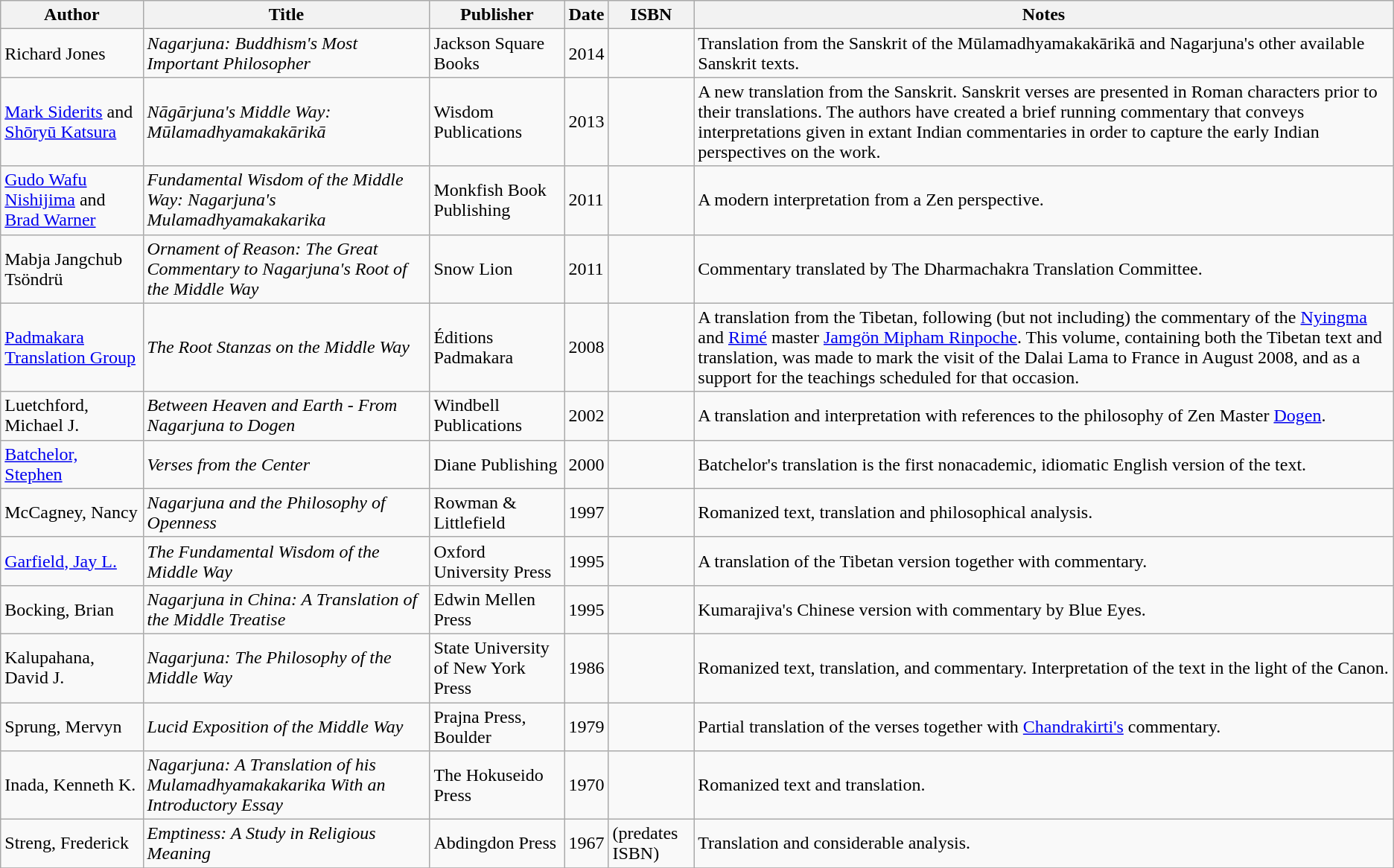<table class="wikitable">
<tr>
<th>Author</th>
<th>Title</th>
<th>Publisher</th>
<th>Date</th>
<th>ISBN</th>
<th>Notes</th>
</tr>
<tr>
<td>Richard Jones</td>
<td><em>Nagarjuna: Buddhism's Most Important Philosopher</em></td>
<td>Jackson Square Books</td>
<td>2014</td>
<td></td>
<td>Translation from the Sanskrit of the Mūlamadhyamakakārikā and Nagarjuna's other available Sanskrit texts.</td>
</tr>
<tr>
<td><a href='#'>Mark Siderits</a> and <a href='#'>Shōryū Katsura</a></td>
<td><em>Nāgārjuna's Middle Way: Mūlamadhyamakakārikā</em></td>
<td>Wisdom Publications</td>
<td>2013</td>
<td></td>
<td>A new translation from the Sanskrit. Sanskrit verses are presented in Roman characters prior to their translations. The authors have created a brief running commentary that conveys interpretations given in extant Indian commentaries in order to capture the early Indian perspectives on the work.</td>
</tr>
<tr>
<td><a href='#'>Gudo Wafu Nishijima</a> and <a href='#'>Brad Warner</a></td>
<td><em>Fundamental Wisdom of the Middle Way: Nagarjuna's Mulamadhyamakakarika</em></td>
<td>Monkfish Book Publishing</td>
<td>2011</td>
<td></td>
<td>A modern interpretation from a Zen perspective.</td>
</tr>
<tr>
<td>Mabja Jangchub Tsöndrü</td>
<td><em>Ornament of Reason: The Great Commentary to Nagarjuna's Root of the Middle Way</em></td>
<td>Snow Lion</td>
<td>2011</td>
<td></td>
<td>Commentary translated by The Dharmachakra Translation Committee.</td>
</tr>
<tr>
<td><a href='#'>Padmakara Translation Group</a></td>
<td><em>The Root Stanzas on the Middle Way</em></td>
<td>Éditions Padmakara</td>
<td>2008</td>
<td></td>
<td>A translation from the Tibetan, following (but not including) the commentary of the <a href='#'>Nyingma</a> and <a href='#'>Rimé</a> master <a href='#'>Jamgön Mipham Rinpoche</a>.  This volume, containing both the Tibetan text and translation, was made to mark the visit of the Dalai Lama to France in August 2008, and as a support for the teachings scheduled for that occasion.</td>
</tr>
<tr>
<td>Luetchford, Michael J.</td>
<td><em>Between Heaven and Earth - From Nagarjuna to Dogen</em></td>
<td>Windbell Publications</td>
<td>2002</td>
<td></td>
<td>A translation and interpretation with references to the philosophy of Zen Master <a href='#'>Dogen</a>.</td>
</tr>
<tr>
<td><a href='#'>Batchelor, Stephen</a></td>
<td><em>Verses from the Center</em></td>
<td>Diane Publishing</td>
<td>2000</td>
<td></td>
<td>Batchelor's translation is the first nonacademic, idiomatic English version of the text.</td>
</tr>
<tr>
<td>McCagney, Nancy</td>
<td><em>Nagarjuna and the Philosophy of Openness</em></td>
<td>Rowman & Littlefield</td>
<td>1997</td>
<td></td>
<td>Romanized text, translation and philosophical analysis.</td>
</tr>
<tr>
<td><a href='#'>Garfield, Jay L.</a></td>
<td><em>The Fundamental Wisdom of the Middle Way</em></td>
<td>Oxford University Press</td>
<td>1995</td>
<td></td>
<td>A translation of the Tibetan version together with commentary.</td>
</tr>
<tr>
<td>Bocking, Brian</td>
<td><em>Nagarjuna in China: A Translation of the Middle Treatise</em></td>
<td>Edwin Mellen Press</td>
<td>1995</td>
<td></td>
<td>Kumarajiva's Chinese version with commentary by Blue Eyes.</td>
</tr>
<tr>
<td>Kalupahana, David J.</td>
<td><em>Nagarjuna: The Philosophy of the Middle Way</em></td>
<td>State University of New York Press</td>
<td>1986</td>
<td></td>
<td>Romanized text, translation, and commentary. Interpretation of the text in the light of the Canon.</td>
</tr>
<tr>
<td>Sprung, Mervyn</td>
<td><em>Lucid Exposition of the Middle Way</em></td>
<td>Prajna Press, Boulder</td>
<td>1979</td>
<td></td>
<td>Partial translation of the verses together with <a href='#'>Chandrakirti's</a> commentary.</td>
</tr>
<tr>
<td>Inada, Kenneth K.</td>
<td><em>Nagarjuna: A Translation of his Mulamadhyamakakarika With an Introductory Essay</em></td>
<td>The Hokuseido Press</td>
<td>1970</td>
<td></td>
<td>Romanized text and translation.</td>
</tr>
<tr>
<td>Streng, Frederick</td>
<td><em>Emptiness: A Study in Religious Meaning</em></td>
<td>Abdingdon Press</td>
<td>1967</td>
<td>(predates ISBN)</td>
<td>Translation and considerable analysis.</td>
</tr>
<tr>
</tr>
</table>
